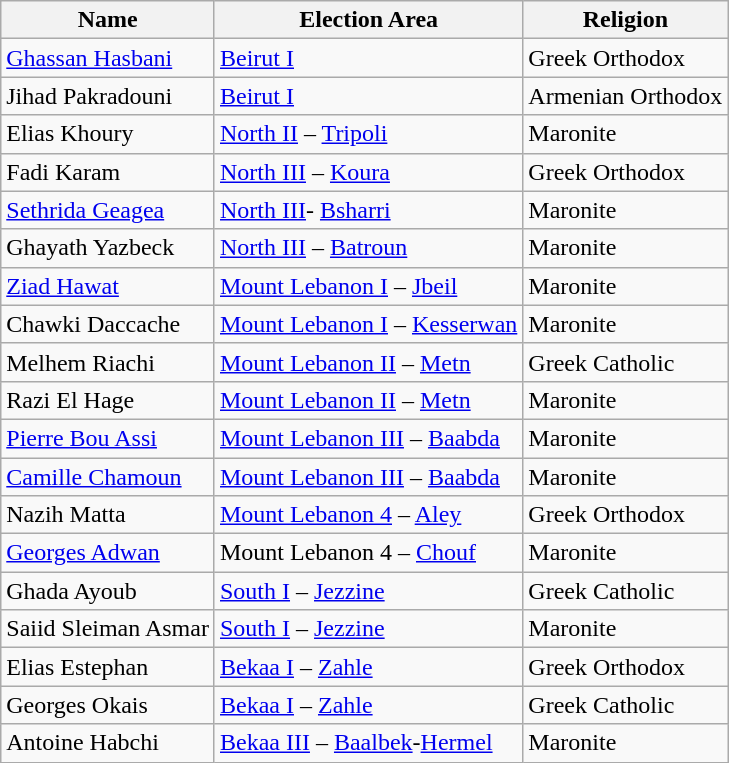<table class="wikitable sortable">
<tr>
<th>Name</th>
<th>Election Area</th>
<th>Religion</th>
</tr>
<tr>
<td><a href='#'>Ghassan Hasbani</a></td>
<td><a href='#'>Beirut I</a></td>
<td>Greek Orthodox</td>
</tr>
<tr>
<td>Jihad Pakradouni</td>
<td><a href='#'>Beirut I</a></td>
<td>Armenian Orthodox</td>
</tr>
<tr>
<td>Elias Khoury</td>
<td><a href='#'>North II</a> – <a href='#'>Tripoli</a></td>
<td>Maronite</td>
</tr>
<tr>
<td>Fadi Karam</td>
<td><a href='#'>North III</a> – <a href='#'>Koura</a></td>
<td>Greek Orthodox</td>
</tr>
<tr>
<td><a href='#'>Sethrida Geagea</a></td>
<td><a href='#'>North III</a>- <a href='#'>Bsharri</a></td>
<td>Maronite</td>
</tr>
<tr>
<td>Ghayath Yazbeck</td>
<td><a href='#'>North III</a> – <a href='#'>Batroun</a></td>
<td>Maronite</td>
</tr>
<tr>
<td><a href='#'>Ziad Hawat</a></td>
<td><a href='#'>Mount Lebanon I</a> – <a href='#'>Jbeil</a></td>
<td>Maronite</td>
</tr>
<tr>
<td>Chawki Daccache</td>
<td><a href='#'>Mount Lebanon I</a> – <a href='#'>Kesserwan</a></td>
<td>Maronite</td>
</tr>
<tr>
<td>Melhem Riachi</td>
<td><a href='#'>Mount Lebanon II</a> – <a href='#'>Metn</a></td>
<td>Greek Catholic</td>
</tr>
<tr>
<td>Razi El Hage</td>
<td><a href='#'>Mount Lebanon II</a> – <a href='#'>Metn</a></td>
<td>Maronite</td>
</tr>
<tr>
<td><a href='#'>Pierre Bou Assi</a></td>
<td><a href='#'>Mount Lebanon III</a> – <a href='#'>Baabda</a></td>
<td>Maronite</td>
</tr>
<tr>
<td><a href='#'>Camille Chamoun</a></td>
<td><a href='#'>Mount Lebanon III</a> – <a href='#'>Baabda</a></td>
<td>Maronite</td>
</tr>
<tr>
<td>Nazih Matta</td>
<td><a href='#'>Mount Lebanon 4</a> – <a href='#'>Aley</a></td>
<td>Greek Orthodox</td>
</tr>
<tr>
<td><a href='#'>Georges Adwan</a></td>
<td>Mount Lebanon 4 – <a href='#'>Chouf</a></td>
<td>Maronite</td>
</tr>
<tr>
<td>Ghada Ayoub</td>
<td><a href='#'>South I</a> – <a href='#'>Jezzine</a></td>
<td>Greek Catholic</td>
</tr>
<tr>
<td>Saiid Sleiman Asmar</td>
<td><a href='#'>South I</a> – <a href='#'>Jezzine</a></td>
<td>Maronite</td>
</tr>
<tr>
<td>Elias Estephan</td>
<td><a href='#'>Bekaa I</a> – <a href='#'>Zahle</a></td>
<td>Greek Orthodox</td>
</tr>
<tr>
<td>Georges Okais</td>
<td><a href='#'>Bekaa I</a> – <a href='#'>Zahle</a></td>
<td>Greek Catholic</td>
</tr>
<tr>
<td>Antoine Habchi</td>
<td><a href='#'>Bekaa III</a> – <a href='#'>Baalbek</a>-<a href='#'>Hermel</a></td>
<td>Maronite</td>
</tr>
</table>
